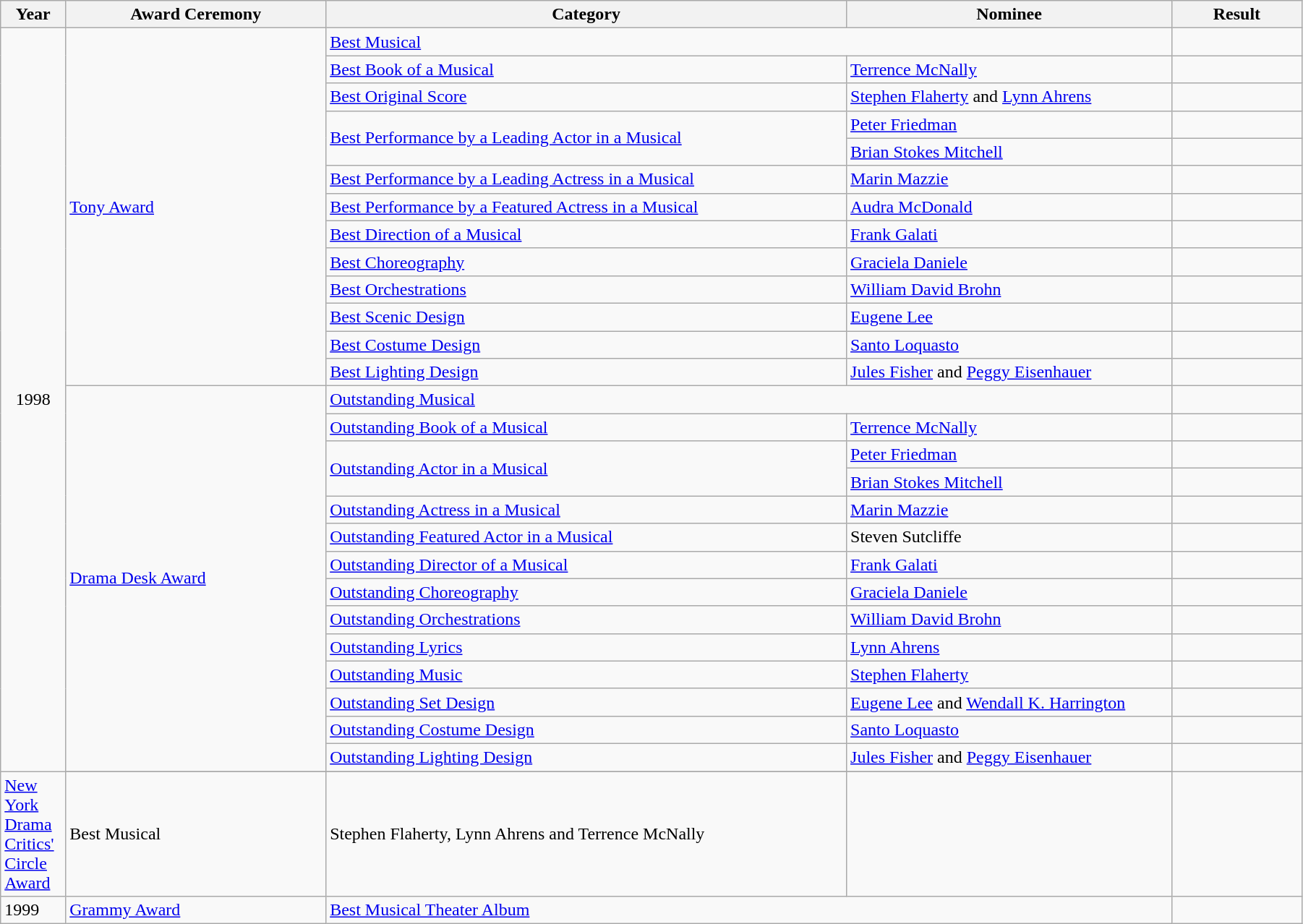<table class="wikitable" width="95%">
<tr>
<th width="5%">Year</th>
<th width="20%">Award Ceremony</th>
<th width="40%">Category</th>
<th width="25%">Nominee</th>
<th width="10%">Result</th>
</tr>
<tr>
<td rowspan="28" align="center">1998</td>
<td rowspan="13"><a href='#'>Tony Award</a></td>
<td colspan="2"><a href='#'>Best Musical</a></td>
<td></td>
</tr>
<tr>
<td><a href='#'>Best Book of a Musical</a></td>
<td><a href='#'>Terrence McNally</a></td>
<td></td>
</tr>
<tr>
<td><a href='#'>Best Original Score</a></td>
<td><a href='#'>Stephen Flaherty</a> and <a href='#'>Lynn Ahrens</a></td>
<td></td>
</tr>
<tr>
<td rowspan="2"><a href='#'>Best Performance by a Leading Actor in a Musical</a></td>
<td><a href='#'>Peter Friedman</a></td>
<td></td>
</tr>
<tr>
<td><a href='#'>Brian Stokes Mitchell</a></td>
<td></td>
</tr>
<tr>
<td><a href='#'>Best Performance by a Leading Actress in a Musical</a></td>
<td><a href='#'>Marin Mazzie</a></td>
<td></td>
</tr>
<tr>
<td><a href='#'>Best Performance by a Featured Actress in a Musical</a></td>
<td><a href='#'>Audra McDonald</a></td>
<td></td>
</tr>
<tr>
<td><a href='#'>Best Direction of a Musical</a></td>
<td><a href='#'>Frank Galati</a></td>
<td></td>
</tr>
<tr>
<td><a href='#'>Best Choreography</a></td>
<td><a href='#'>Graciela Daniele</a></td>
<td></td>
</tr>
<tr>
<td><a href='#'>Best Orchestrations</a></td>
<td><a href='#'>William David Brohn</a></td>
<td></td>
</tr>
<tr>
<td><a href='#'>Best Scenic Design</a></td>
<td><a href='#'>Eugene Lee</a></td>
<td></td>
</tr>
<tr>
<td><a href='#'>Best Costume Design</a></td>
<td><a href='#'>Santo Loquasto</a></td>
<td></td>
</tr>
<tr>
<td><a href='#'>Best Lighting Design</a></td>
<td><a href='#'>Jules Fisher</a> and <a href='#'>Peggy Eisenhauer</a></td>
<td></td>
</tr>
<tr>
<td rowspan="14"><a href='#'>Drama Desk Award</a></td>
<td colspan="2"><a href='#'>Outstanding Musical</a></td>
<td></td>
</tr>
<tr>
<td><a href='#'>Outstanding Book of a Musical</a></td>
<td><a href='#'>Terrence McNally</a></td>
<td></td>
</tr>
<tr>
<td rowspan="2"><a href='#'>Outstanding Actor in a Musical</a></td>
<td><a href='#'>Peter Friedman</a></td>
<td></td>
</tr>
<tr>
<td><a href='#'>Brian Stokes Mitchell</a></td>
<td></td>
</tr>
<tr>
<td><a href='#'>Outstanding Actress in a Musical</a></td>
<td><a href='#'>Marin Mazzie</a></td>
<td></td>
</tr>
<tr>
<td><a href='#'>Outstanding Featured Actor in a Musical</a></td>
<td>Steven Sutcliffe</td>
<td></td>
</tr>
<tr>
<td><a href='#'>Outstanding Director of a Musical</a></td>
<td><a href='#'>Frank Galati</a></td>
<td></td>
</tr>
<tr>
<td><a href='#'>Outstanding Choreography</a></td>
<td><a href='#'>Graciela Daniele</a></td>
<td></td>
</tr>
<tr>
<td><a href='#'>Outstanding Orchestrations</a></td>
<td><a href='#'>William David Brohn</a></td>
<td></td>
</tr>
<tr>
<td><a href='#'>Outstanding Lyrics</a></td>
<td><a href='#'>Lynn Ahrens</a></td>
<td></td>
</tr>
<tr>
<td><a href='#'>Outstanding Music</a></td>
<td><a href='#'>Stephen Flaherty</a></td>
<td></td>
</tr>
<tr>
<td><a href='#'>Outstanding Set Design</a></td>
<td><a href='#'>Eugene Lee</a> and <a href='#'>Wendall K. Harrington</a></td>
<td></td>
</tr>
<tr>
<td><a href='#'>Outstanding Costume Design</a></td>
<td><a href='#'>Santo Loquasto</a></td>
<td></td>
</tr>
<tr>
<td><a href='#'>Outstanding Lighting Design</a></td>
<td><a href='#'>Jules Fisher</a> and <a href='#'>Peggy Eisenhauer</a></td>
<td></td>
</tr>
<tr>
</tr>
<tr>
<td><a href='#'>New York Drama Critics' Circle Award</a></td>
<td>Best Musical</td>
<td>Stephen Flaherty, Lynn Ahrens and Terrence McNally</td>
<td></td>
</tr>
<tr>
<td>1999</td>
<td><a href='#'>Grammy Award</a></td>
<td colspan="2"><a href='#'>Best Musical Theater Album</a></td>
<td></td>
</tr>
</table>
